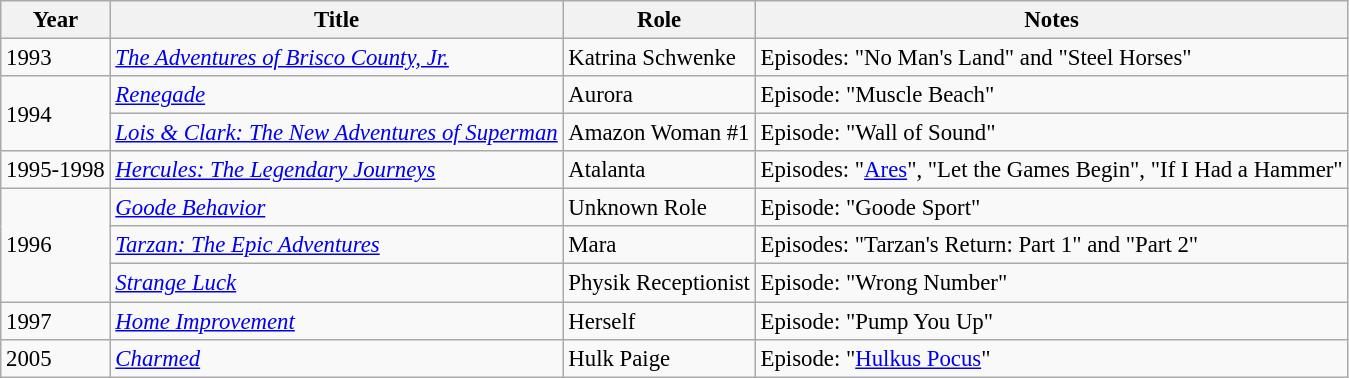<table class="wikitable" style="font-size: 95%;">
<tr>
<th>Year</th>
<th>Title</th>
<th>Role</th>
<th>Notes</th>
</tr>
<tr>
<td>1993</td>
<td><em><a href='#'>The Adventures of Brisco County, Jr.</a></em></td>
<td>Katrina Schwenke</td>
<td>Episodes: "No Man's Land" and "Steel Horses"</td>
</tr>
<tr>
<td rowspan="2">1994</td>
<td><em><a href='#'>Renegade</a></em></td>
<td>Aurora</td>
<td>Episode: "Muscle Beach"</td>
</tr>
<tr>
<td><em><a href='#'>Lois & Clark: The New Adventures of Superman</a></em></td>
<td>Amazon Woman #1</td>
<td>Episode: "Wall of Sound"</td>
</tr>
<tr>
<td>1995-1998</td>
<td><em><a href='#'>Hercules: The Legendary Journeys</a></em></td>
<td>Atalanta</td>
<td>Episodes: "<a href='#'>Ares</a>", "Let the Games Begin", "If I Had a Hammer"</td>
</tr>
<tr>
<td rowspan="3">1996</td>
<td><em><a href='#'>Goode Behavior</a></em></td>
<td>Unknown Role</td>
<td>Episode: "Goode Sport"</td>
</tr>
<tr>
<td><em><a href='#'>Tarzan: The Epic Adventures</a></em></td>
<td>Mara</td>
<td>Episodes: "Tarzan's Return: Part 1" and "Part 2"</td>
</tr>
<tr>
<td><em><a href='#'>Strange Luck</a></em></td>
<td>Physik Receptionist</td>
<td>Episode: "Wrong Number"</td>
</tr>
<tr>
<td>1997</td>
<td><em><a href='#'>Home Improvement</a></em></td>
<td>Herself</td>
<td>Episode: "Pump You Up"</td>
</tr>
<tr>
<td>2005</td>
<td><em><a href='#'>Charmed</a></em></td>
<td>Hulk Paige</td>
<td>Episode: "<a href='#'>Hulkus Pocus</a>"</td>
</tr>
</table>
